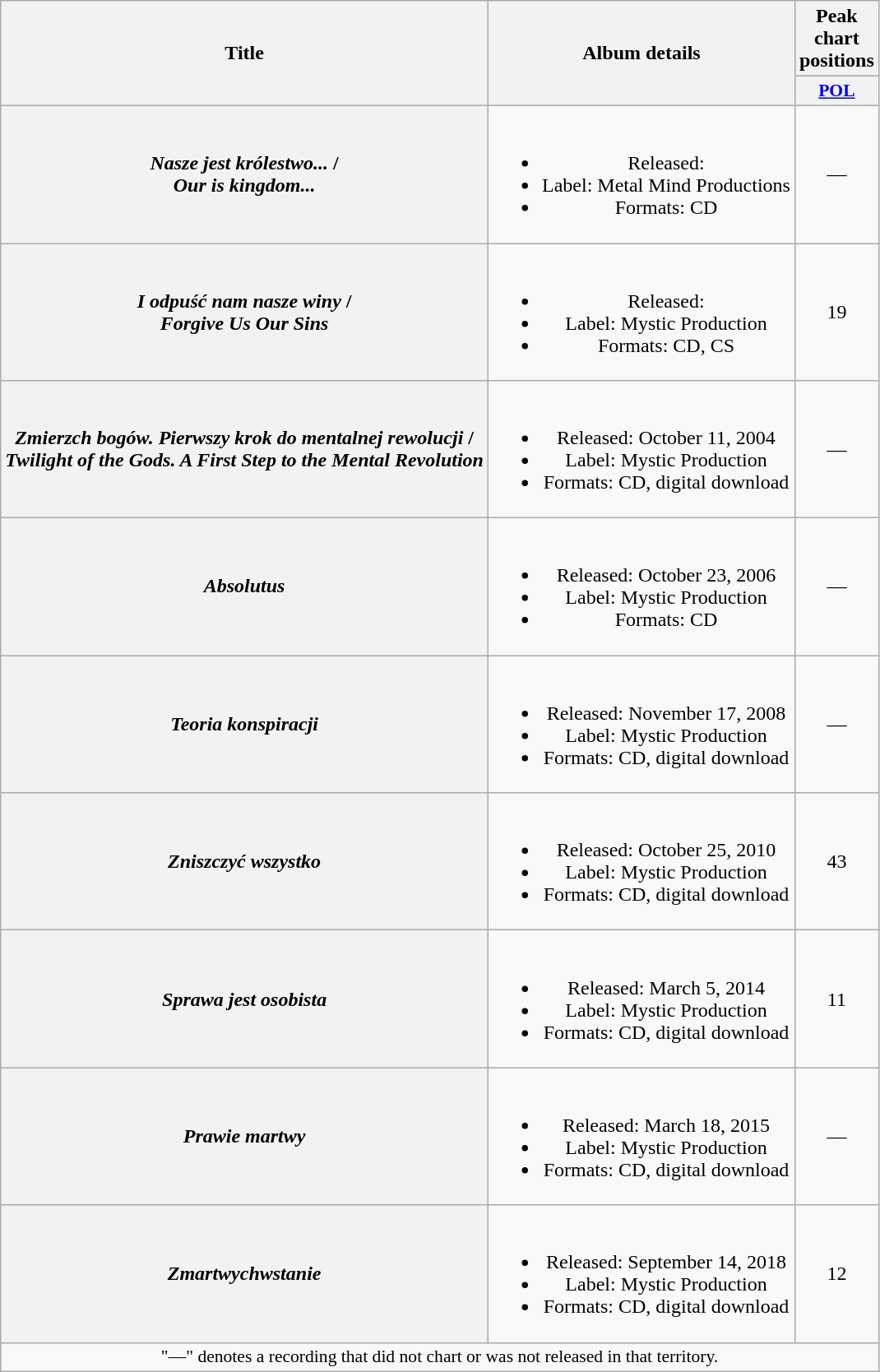<table class="wikitable plainrowheaders" style="text-align:center;">
<tr>
<th scope="col" rowspan="2">Title</th>
<th scope="col" rowspan="2">Album details</th>
<th scope="col">Peak chart positions</th>
</tr>
<tr>
<th scope="col" style="width:3em;font-size:90%;"><a href='#'>POL</a><br></th>
</tr>
<tr>
<th scope="row"><em>Nasze jest królestwo...</em> /<br><em>Our is kingdom...</em></th>
<td><br><ul><li>Released: </li><li>Label: Metal Mind Productions</li><li>Formats: CD</li></ul></td>
<td —>—</td>
</tr>
<tr>
<th scope="row"><em>I odpuść nam nasze winy</em> /<br><em>Forgive Us Our Sins</em></th>
<td><br><ul><li>Released: </li><li>Label: Mystic Production</li><li>Formats: CD, CS</li></ul></td>
<td —>19</td>
</tr>
<tr>
<th scope="row"><em>Zmierzch bogów. Pierwszy krok do mentalnej rewolucji</em> /<br><em>Twilight of the Gods. A First Step to the Mental Revolution</em></th>
<td><br><ul><li>Released: October 11, 2004</li><li>Label: Mystic Production</li><li>Formats: CD, digital download</li></ul></td>
<td —>—</td>
</tr>
<tr>
<th scope="row"><em>Absolutus</em></th>
<td><br><ul><li>Released: October 23, 2006</li><li>Label: Mystic Production</li><li>Formats: CD</li></ul></td>
<td —>—</td>
</tr>
<tr>
<th scope="row"><em>Teoria konspiracji</em></th>
<td><br><ul><li>Released: November 17, 2008</li><li>Label: Mystic Production</li><li>Formats: CD, digital download</li></ul></td>
<td —>—</td>
</tr>
<tr>
<th scope="row"><em>Zniszczyć wszystko</em></th>
<td><br><ul><li>Released: October 25, 2010</li><li>Label: Mystic Production</li><li>Formats: CD, digital download</li></ul></td>
<td —>43</td>
</tr>
<tr>
<th scope="row"><em>Sprawa jest osobista</em></th>
<td><br><ul><li>Released: March 5, 2014</li><li>Label: Mystic Production</li><li>Formats: CD, digital download</li></ul></td>
<td —>11</td>
</tr>
<tr>
<th scope="row"><em>Prawie martwy</em></th>
<td><br><ul><li>Released: March 18, 2015</li><li>Label: Mystic Production</li><li>Formats: CD, digital download</li></ul></td>
<td —>—</td>
</tr>
<tr>
<th scope="row"><em>Zmartwychwstanie</em></th>
<td><br><ul><li>Released: September 14, 2018</li><li>Label: Mystic Production</li><li>Formats: CD, digital download</li></ul></td>
<td —>12</td>
</tr>
<tr>
<td colspan="15" style="font-size:90%">"—" denotes a recording that did not chart or was not released in that territory.</td>
</tr>
</table>
